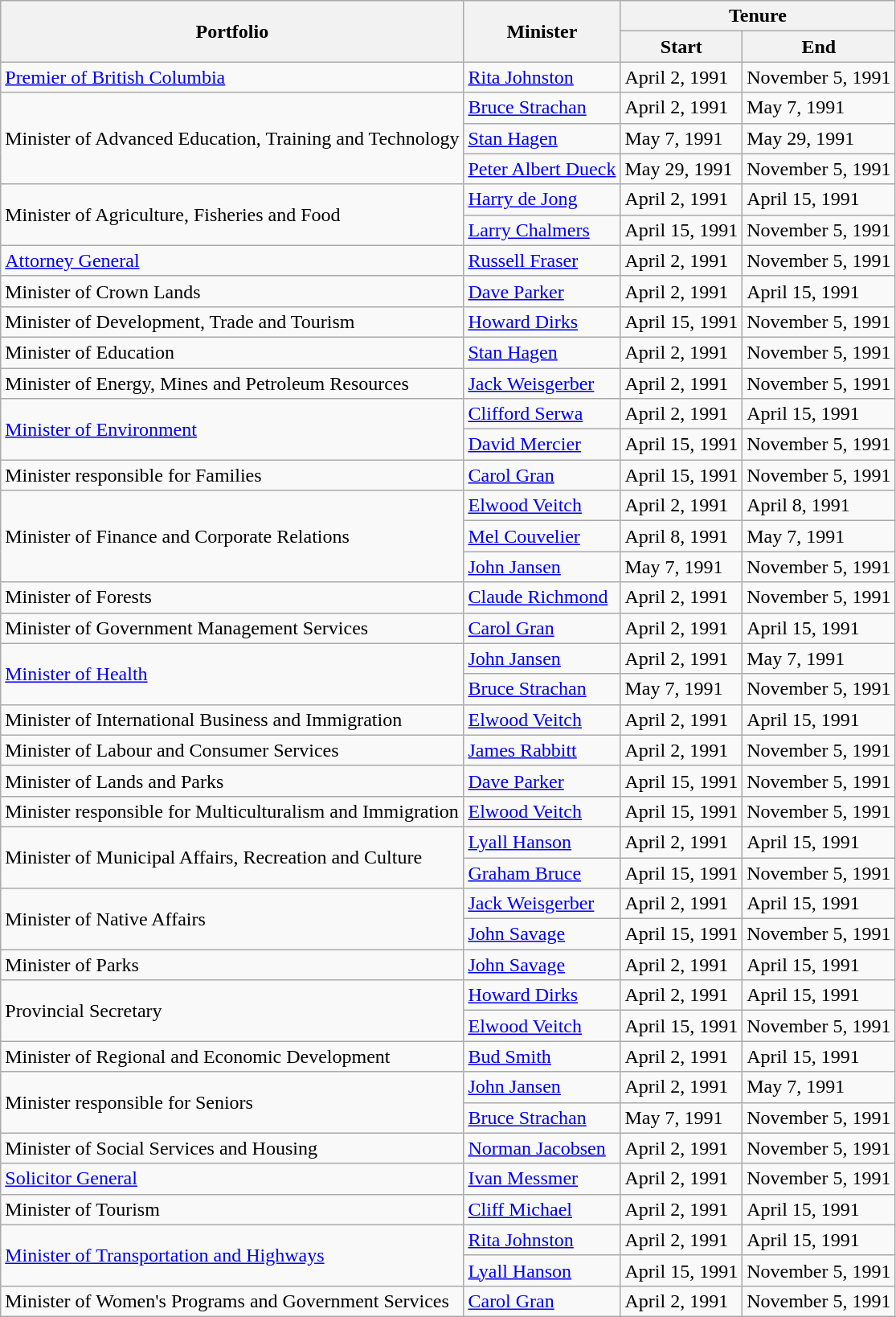<table class="wikitable">
<tr>
<th colspan="1" rowspan="2">Portfolio</th>
<th rowspan="2">Minister</th>
<th colspan="2">Tenure</th>
</tr>
<tr>
<th>Start</th>
<th>End</th>
</tr>
<tr>
<td><a href='#'>Premier of British Columbia</a></td>
<td><a href='#'>Rita Johnston</a></td>
<td>April 2, 1991</td>
<td>November 5, 1991</td>
</tr>
<tr>
<td rowspan="3">Minister of Advanced Education, Training and Technology</td>
<td><a href='#'>Bruce Strachan</a></td>
<td>April 2, 1991</td>
<td>May 7, 1991</td>
</tr>
<tr>
<td><a href='#'>Stan Hagen</a></td>
<td>May 7, 1991</td>
<td>May 29, 1991</td>
</tr>
<tr>
<td><a href='#'>Peter Albert Dueck</a></td>
<td>May 29, 1991</td>
<td>November 5, 1991</td>
</tr>
<tr>
<td rowspan="2">Minister of Agriculture, Fisheries and Food</td>
<td><a href='#'>Harry de Jong</a></td>
<td>April 2, 1991</td>
<td>April 15, 1991</td>
</tr>
<tr>
<td><a href='#'>Larry Chalmers</a></td>
<td>April 15, 1991</td>
<td>November 5, 1991</td>
</tr>
<tr>
<td><a href='#'>Attorney General</a></td>
<td><a href='#'>Russell Fraser</a></td>
<td>April 2, 1991</td>
<td>November 5, 1991</td>
</tr>
<tr>
<td>Minister of Crown Lands</td>
<td><a href='#'>Dave Parker</a></td>
<td>April 2, 1991</td>
<td>April 15, 1991</td>
</tr>
<tr>
<td>Minister of Development, Trade and Tourism</td>
<td><a href='#'>Howard Dirks</a></td>
<td>April 15, 1991</td>
<td>November 5, 1991</td>
</tr>
<tr>
<td>Minister of Education</td>
<td><a href='#'>Stan Hagen</a></td>
<td>April 2, 1991</td>
<td>November 5, 1991</td>
</tr>
<tr>
<td>Minister of Energy, Mines and Petroleum Resources</td>
<td><a href='#'>Jack Weisgerber</a></td>
<td>April 2, 1991</td>
<td>November 5, 1991</td>
</tr>
<tr>
<td rowspan="2"><a href='#'>Minister of Environment</a></td>
<td><a href='#'>Clifford Serwa</a></td>
<td>April 2, 1991</td>
<td>April 15, 1991</td>
</tr>
<tr>
<td><a href='#'>David Mercier</a></td>
<td>April 15, 1991</td>
<td>November 5, 1991</td>
</tr>
<tr>
<td>Minister responsible for Families</td>
<td><a href='#'>Carol Gran</a></td>
<td>April 15, 1991</td>
<td>November 5, 1991</td>
</tr>
<tr>
<td rowspan="3">Minister of Finance and Corporate Relations</td>
<td><a href='#'>Elwood Veitch</a></td>
<td>April 2, 1991</td>
<td>April 8, 1991</td>
</tr>
<tr>
<td><a href='#'>Mel Couvelier</a></td>
<td>April 8, 1991</td>
<td>May 7, 1991</td>
</tr>
<tr>
<td><a href='#'>John Jansen</a></td>
<td>May 7, 1991</td>
<td>November 5, 1991</td>
</tr>
<tr>
<td>Minister of Forests</td>
<td><a href='#'>Claude Richmond</a></td>
<td>April 2, 1991</td>
<td>November 5, 1991</td>
</tr>
<tr>
<td>Minister of Government Management Services</td>
<td><a href='#'>Carol Gran</a></td>
<td>April 2, 1991</td>
<td>April 15, 1991</td>
</tr>
<tr>
<td rowspan="2"><a href='#'>Minister of Health</a></td>
<td><a href='#'>John Jansen</a></td>
<td>April 2, 1991</td>
<td>May 7, 1991</td>
</tr>
<tr>
<td><a href='#'>Bruce Strachan</a></td>
<td>May 7, 1991</td>
<td>November 5, 1991</td>
</tr>
<tr>
<td>Minister of International Business and Immigration</td>
<td><a href='#'>Elwood Veitch</a></td>
<td>April 2, 1991</td>
<td>April 15, 1991</td>
</tr>
<tr>
<td>Minister of Labour and Consumer Services</td>
<td><a href='#'>James Rabbitt</a></td>
<td>April 2, 1991</td>
<td>November 5, 1991</td>
</tr>
<tr>
<td>Minister of Lands and Parks</td>
<td><a href='#'>Dave Parker</a></td>
<td>April 15, 1991</td>
<td>November 5, 1991</td>
</tr>
<tr>
<td>Minister responsible for Multiculturalism and Immigration</td>
<td><a href='#'>Elwood Veitch</a></td>
<td>April 15, 1991</td>
<td>November 5, 1991</td>
</tr>
<tr>
<td rowspan="2">Minister of Municipal Affairs, Recreation and Culture</td>
<td><a href='#'>Lyall Hanson</a></td>
<td>April 2, 1991</td>
<td>April 15, 1991</td>
</tr>
<tr>
<td><a href='#'>Graham Bruce</a></td>
<td>April 15, 1991</td>
<td>November 5, 1991</td>
</tr>
<tr>
<td rowspan="2">Minister of Native Affairs</td>
<td><a href='#'>Jack Weisgerber</a></td>
<td>April 2, 1991</td>
<td>April 15, 1991</td>
</tr>
<tr>
<td><a href='#'>John Savage</a></td>
<td>April 15, 1991</td>
<td>November 5, 1991</td>
</tr>
<tr>
<td>Minister of Parks</td>
<td><a href='#'>John Savage</a></td>
<td>April 2, 1991</td>
<td>April 15, 1991</td>
</tr>
<tr>
<td rowspan="2">Provincial Secretary</td>
<td><a href='#'>Howard Dirks</a></td>
<td>April 2, 1991</td>
<td>April 15, 1991</td>
</tr>
<tr>
<td><a href='#'>Elwood Veitch</a></td>
<td>April 15, 1991</td>
<td>November 5, 1991</td>
</tr>
<tr>
<td>Minister of Regional and Economic Development</td>
<td><a href='#'>Bud Smith</a></td>
<td>April 2, 1991</td>
<td>April 15, 1991</td>
</tr>
<tr>
<td rowspan="2">Minister responsible for Seniors</td>
<td><a href='#'>John Jansen</a></td>
<td>April 2, 1991</td>
<td>May 7, 1991</td>
</tr>
<tr>
<td><a href='#'>Bruce Strachan</a></td>
<td>May 7, 1991</td>
<td>November 5, 1991</td>
</tr>
<tr>
<td>Minister of Social Services and Housing</td>
<td><a href='#'>Norman Jacobsen</a></td>
<td>April 2, 1991</td>
<td>November 5, 1991</td>
</tr>
<tr>
<td><a href='#'>Solicitor General</a></td>
<td><a href='#'>Ivan Messmer</a></td>
<td>April 2, 1991</td>
<td>November 5, 1991</td>
</tr>
<tr>
<td>Minister of Tourism</td>
<td><a href='#'>Cliff Michael</a></td>
<td>April 2, 1991</td>
<td>April 15, 1991</td>
</tr>
<tr>
<td rowspan="2"><a href='#'>Minister of Transportation and Highways</a></td>
<td><a href='#'>Rita Johnston</a></td>
<td>April 2, 1991</td>
<td>April 15, 1991</td>
</tr>
<tr>
<td><a href='#'>Lyall Hanson</a></td>
<td>April 15, 1991</td>
<td>November 5, 1991</td>
</tr>
<tr>
<td>Minister of Women's Programs and Government Services</td>
<td><a href='#'>Carol Gran</a></td>
<td>April 2, 1991</td>
<td>November 5, 1991</td>
</tr>
</table>
